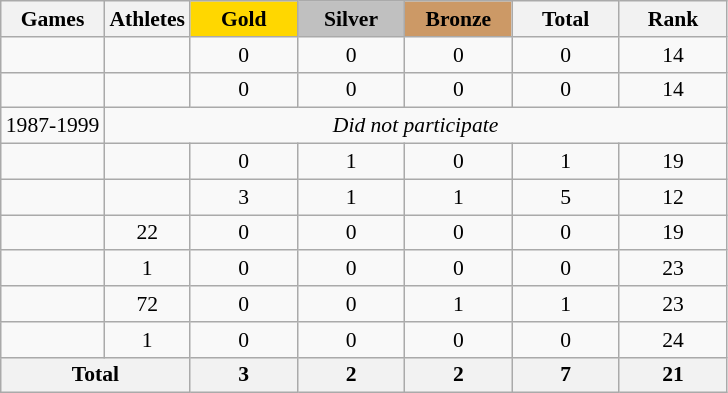<table class="wikitable sortable" style="text-align:center; font-size:90%;">
<tr>
<th>Games</th>
<th>Athletes</th>
<th style="background:gold; width:4.5em; font-weight:bold;">Gold</th>
<th style="background:silver; width:4.5em; font-weight:bold;">Silver</th>
<th style="background:#cc9966; width:4.5em; font-weight:bold;">Bronze</th>
<th style="width:4.5em; font-weight:bold;">Total</th>
<th style="width:4.5em; font-weight:bold;">Rank</th>
</tr>
<tr>
<td align=left></td>
<td></td>
<td>0</td>
<td>0</td>
<td>0</td>
<td>0</td>
<td>14</td>
</tr>
<tr>
<td align=left></td>
<td></td>
<td>0</td>
<td>0</td>
<td>0</td>
<td>0</td>
<td>14</td>
</tr>
<tr>
<td>1987-1999</td>
<td colspan=6><em>Did not participate</em></td>
</tr>
<tr>
<td align=left></td>
<td></td>
<td>0</td>
<td>1</td>
<td>0</td>
<td>1</td>
<td>19</td>
</tr>
<tr>
<td align=left></td>
<td></td>
<td>3</td>
<td>1</td>
<td>1</td>
<td>5</td>
<td>12</td>
</tr>
<tr>
<td align=left></td>
<td>22</td>
<td>0</td>
<td>0</td>
<td>0</td>
<td>0</td>
<td>19</td>
</tr>
<tr>
<td align=left></td>
<td>1</td>
<td>0</td>
<td>0</td>
<td>0</td>
<td>0</td>
<td>23</td>
</tr>
<tr>
<td align=left></td>
<td>72</td>
<td>0</td>
<td>0</td>
<td>1</td>
<td>1</td>
<td>23</td>
</tr>
<tr>
<td align=left></td>
<td>1</td>
<td>0</td>
<td>0</td>
<td>0</td>
<td>0</td>
<td>24</td>
</tr>
<tr>
<th colspan=2>Total</th>
<th>3</th>
<th>2</th>
<th>2</th>
<th>7</th>
<th>21</th>
</tr>
</table>
